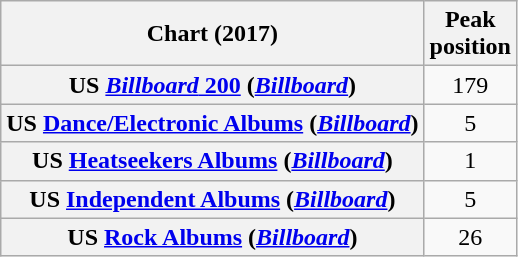<table class="wikitable sortable plainrowheaders" style="text-align:center;">
<tr>
<th>Chart (2017)</th>
<th>Peak<br>position</th>
</tr>
<tr>
<th scope="row">US <a href='#'><em>Billboard</em> 200</a> (<em><a href='#'>Billboard</a></em>)</th>
<td>179</td>
</tr>
<tr>
<th scope="row">US <a href='#'>Dance/Electronic Albums</a> (<em><a href='#'>Billboard</a></em>)</th>
<td>5</td>
</tr>
<tr>
<th scope="row">US <a href='#'>Heatseekers Albums</a> (<em><a href='#'>Billboard</a></em>)</th>
<td>1</td>
</tr>
<tr>
<th scope="row">US <a href='#'>Independent Albums</a> (<em><a href='#'>Billboard</a></em>)</th>
<td>5</td>
</tr>
<tr>
<th scope="row">US <a href='#'>Rock Albums</a> (<em><a href='#'>Billboard</a></em>)</th>
<td>26</td>
</tr>
</table>
